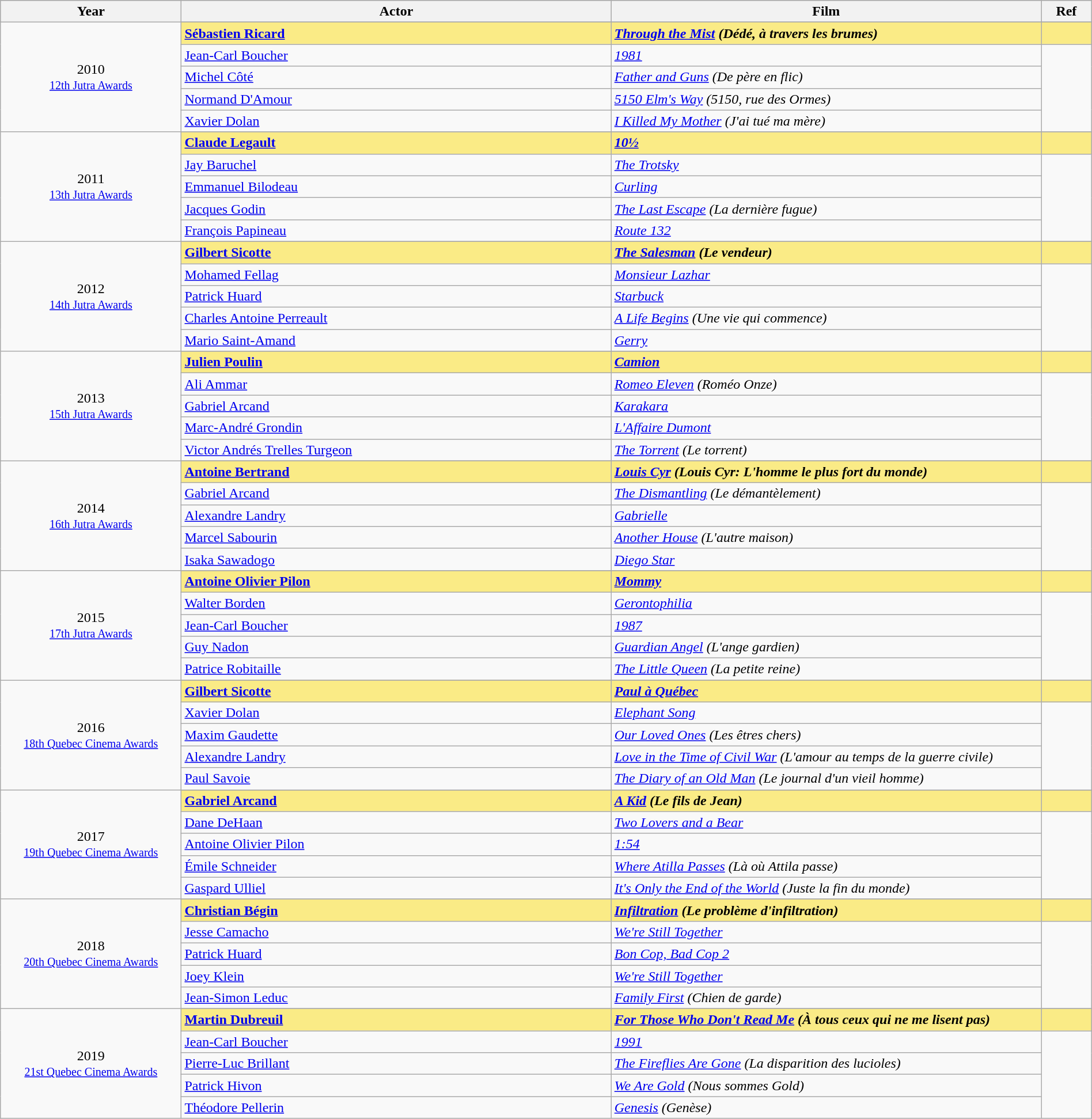<table class="wikitable" style="width:100%;">
<tr style="background:#bebebe;">
<th style="width:8%;">Year</th>
<th style="width:19%;">Actor</th>
<th style="width:19%;">Film</th>
<th style="width:2%;">Ref</th>
</tr>
<tr>
<td rowspan="6" align="center">2010 <br> <small><a href='#'>12th Jutra Awards</a></small></td>
</tr>
<tr style="background:#FAEB86">
<td><strong><a href='#'>Sébastien Ricard</a></strong></td>
<td><strong><em><a href='#'>Through the Mist</a> (Dédé, à travers les brumes)</em></strong></td>
<td></td>
</tr>
<tr>
<td><a href='#'>Jean-Carl Boucher</a></td>
<td><em><a href='#'>1981</a></em></td>
<td rowspan=4></td>
</tr>
<tr>
<td><a href='#'>Michel Côté</a></td>
<td><em><a href='#'>Father and Guns</a> (De père en flic)</em></td>
</tr>
<tr>
<td><a href='#'>Normand D'Amour</a></td>
<td><em><a href='#'>5150 Elm's Way</a> (5150, rue des Ormes)</em></td>
</tr>
<tr>
<td><a href='#'>Xavier Dolan</a></td>
<td><em><a href='#'>I Killed My Mother</a> (J'ai tué ma mère)</em></td>
</tr>
<tr>
<td rowspan="6" align="center">2011 <br> <small><a href='#'>13th Jutra Awards</a></small></td>
</tr>
<tr style="background:#FAEB86">
<td><strong><a href='#'>Claude Legault</a></strong></td>
<td><strong><em><a href='#'>10½</a></em></strong></td>
<td></td>
</tr>
<tr>
<td><a href='#'>Jay Baruchel</a></td>
<td><em><a href='#'>The Trotsky</a></em></td>
<td rowspan=4></td>
</tr>
<tr>
<td><a href='#'>Emmanuel Bilodeau</a></td>
<td><em><a href='#'>Curling</a></em></td>
</tr>
<tr>
<td><a href='#'>Jacques Godin</a></td>
<td><em><a href='#'>The Last Escape</a> (La dernière fugue)</em></td>
</tr>
<tr>
<td><a href='#'>François Papineau</a></td>
<td><em><a href='#'>Route 132</a></em></td>
</tr>
<tr>
<td rowspan="6" align="center">2012 <br> <small><a href='#'>14th Jutra Awards</a></small></td>
</tr>
<tr style="background:#FAEB86">
<td><strong><a href='#'>Gilbert Sicotte</a></strong></td>
<td><strong><em><a href='#'>The Salesman</a> (Le vendeur)</em></strong></td>
<td></td>
</tr>
<tr>
<td><a href='#'>Mohamed Fellag</a></td>
<td><em><a href='#'>Monsieur Lazhar</a></em></td>
<td rowspan=4></td>
</tr>
<tr>
<td><a href='#'>Patrick Huard</a></td>
<td><em><a href='#'>Starbuck</a></em></td>
</tr>
<tr>
<td><a href='#'>Charles Antoine Perreault</a></td>
<td><em><a href='#'>A Life Begins</a> (Une vie qui commence)</em></td>
</tr>
<tr>
<td><a href='#'>Mario Saint-Amand</a></td>
<td><em><a href='#'>Gerry</a></em></td>
</tr>
<tr>
<td rowspan="6" align="center">2013 <br> <small><a href='#'>15th Jutra Awards</a></small></td>
</tr>
<tr style="background:#FAEB86">
<td><strong><a href='#'>Julien Poulin</a></strong></td>
<td><strong><em><a href='#'>Camion</a></em></strong></td>
<td></td>
</tr>
<tr>
<td><a href='#'>Ali Ammar</a></td>
<td><em><a href='#'>Romeo Eleven</a> (Roméo Onze)</em></td>
<td rowspan=4></td>
</tr>
<tr>
<td><a href='#'>Gabriel Arcand</a></td>
<td><em><a href='#'>Karakara</a></em></td>
</tr>
<tr>
<td><a href='#'>Marc-André Grondin</a></td>
<td><em><a href='#'>L'Affaire Dumont</a></em></td>
</tr>
<tr>
<td><a href='#'>Victor Andrés Trelles Turgeon</a></td>
<td><em><a href='#'>The Torrent</a> (Le torrent)</em></td>
</tr>
<tr>
<td rowspan="6" align="center">2014 <br> <small><a href='#'>16th Jutra Awards</a></small></td>
</tr>
<tr style="background:#FAEB86">
<td><strong><a href='#'>Antoine Bertrand</a></strong></td>
<td><strong><em><a href='#'>Louis Cyr</a> (Louis Cyr: L'homme le plus fort du monde)</em></strong></td>
<td></td>
</tr>
<tr>
<td><a href='#'>Gabriel Arcand</a></td>
<td><em><a href='#'>The Dismantling</a> (Le démantèlement)</em></td>
<td rowspan=4></td>
</tr>
<tr>
<td><a href='#'>Alexandre Landry</a></td>
<td><em><a href='#'>Gabrielle</a></em></td>
</tr>
<tr>
<td><a href='#'>Marcel Sabourin</a></td>
<td><em><a href='#'>Another House</a> (L'autre maison)</em></td>
</tr>
<tr>
<td><a href='#'>Isaka Sawadogo</a></td>
<td><em><a href='#'>Diego Star</a></em></td>
</tr>
<tr>
<td rowspan="6" align="center">2015 <br> <small><a href='#'>17th Jutra Awards</a></small></td>
</tr>
<tr style="background:#FAEB86">
<td><strong><a href='#'>Antoine Olivier Pilon</a></strong></td>
<td><strong><em><a href='#'>Mommy</a></em></strong></td>
<td></td>
</tr>
<tr>
<td><a href='#'>Walter Borden</a></td>
<td><em><a href='#'>Gerontophilia</a></em></td>
<td rowspan=4></td>
</tr>
<tr>
<td><a href='#'>Jean-Carl Boucher</a></td>
<td><em><a href='#'>1987</a></em></td>
</tr>
<tr>
<td><a href='#'>Guy Nadon</a></td>
<td><em><a href='#'>Guardian Angel</a> (L'ange gardien)</em></td>
</tr>
<tr>
<td><a href='#'>Patrice Robitaille</a></td>
<td><em><a href='#'>The Little Queen</a> (La petite reine)</em></td>
</tr>
<tr>
<td rowspan="6" align="center">2016 <br> <small><a href='#'>18th Quebec Cinema Awards</a></small></td>
</tr>
<tr style="background:#FAEB86">
<td><strong><a href='#'>Gilbert Sicotte</a></strong></td>
<td><strong><em><a href='#'>Paul à Québec</a></em></strong></td>
<td></td>
</tr>
<tr>
<td><a href='#'>Xavier Dolan</a></td>
<td><em><a href='#'>Elephant Song</a></em></td>
<td rowspan=4></td>
</tr>
<tr>
<td><a href='#'>Maxim Gaudette</a></td>
<td><em><a href='#'>Our Loved Ones</a> (Les êtres chers)</em></td>
</tr>
<tr>
<td><a href='#'>Alexandre Landry</a></td>
<td><em><a href='#'>Love in the Time of Civil War</a> (L'amour au temps de la guerre civile)</em></td>
</tr>
<tr>
<td><a href='#'>Paul Savoie</a></td>
<td><em><a href='#'>The Diary of an Old Man</a> (Le journal d'un vieil homme)</em></td>
</tr>
<tr>
<td rowspan="6" align="center">2017 <br> <small><a href='#'>19th Quebec Cinema Awards</a></small></td>
</tr>
<tr style="background:#FAEB86">
<td><strong><a href='#'>Gabriel Arcand</a></strong></td>
<td><strong><em><a href='#'>A Kid</a> (Le fils de Jean)</em></strong></td>
<td></td>
</tr>
<tr>
<td><a href='#'>Dane DeHaan</a></td>
<td><em><a href='#'>Two Lovers and a Bear</a></em></td>
<td rowspan=4></td>
</tr>
<tr>
<td><a href='#'>Antoine Olivier Pilon</a></td>
<td><em><a href='#'>1:54</a></em></td>
</tr>
<tr>
<td><a href='#'>Émile Schneider</a></td>
<td><em><a href='#'>Where Atilla Passes</a> (Là où Attila passe)</em></td>
</tr>
<tr>
<td><a href='#'>Gaspard Ulliel</a></td>
<td><em><a href='#'>It's Only the End of the World</a> (Juste la fin du monde)</em></td>
</tr>
<tr>
<td rowspan="6" align="center">2018 <br> <small><a href='#'>20th Quebec Cinema Awards</a></small></td>
</tr>
<tr style="background:#FAEB86">
<td><strong><a href='#'>Christian Bégin</a></strong></td>
<td><strong><em><a href='#'>Infiltration</a> (Le problème d'infiltration)</em></strong></td>
<td></td>
</tr>
<tr>
<td><a href='#'>Jesse Camacho</a></td>
<td><em><a href='#'>We're Still Together</a></em></td>
<td rowspan=4></td>
</tr>
<tr>
<td><a href='#'>Patrick Huard</a></td>
<td><em><a href='#'>Bon Cop, Bad Cop 2</a></em></td>
</tr>
<tr>
<td><a href='#'>Joey Klein</a></td>
<td><em><a href='#'>We're Still Together</a></em></td>
</tr>
<tr>
<td><a href='#'>Jean-Simon Leduc</a></td>
<td><em><a href='#'>Family First</a> (Chien de garde)</em></td>
</tr>
<tr>
<td rowspan="6" align="center">2019 <br> <small><a href='#'>21st Quebec Cinema Awards</a></small></td>
</tr>
<tr style="background:#FAEB86">
<td><strong><a href='#'>Martin Dubreuil</a></strong></td>
<td><strong><em><a href='#'>For Those Who Don't Read Me</a> (À tous ceux qui ne me lisent pas)</em></strong></td>
<td></td>
</tr>
<tr>
<td><a href='#'>Jean-Carl Boucher</a></td>
<td><em><a href='#'>1991</a></em></td>
<td rowspan=4></td>
</tr>
<tr>
<td><a href='#'>Pierre-Luc Brillant</a></td>
<td><em><a href='#'>The Fireflies Are Gone</a> (La disparition des lucioles)</em></td>
</tr>
<tr>
<td><a href='#'>Patrick Hivon</a></td>
<td><em><a href='#'>We Are Gold</a> (Nous sommes Gold)</em></td>
</tr>
<tr>
<td><a href='#'>Théodore Pellerin</a></td>
<td><em><a href='#'>Genesis</a> (Genèse)</em></td>
</tr>
</table>
